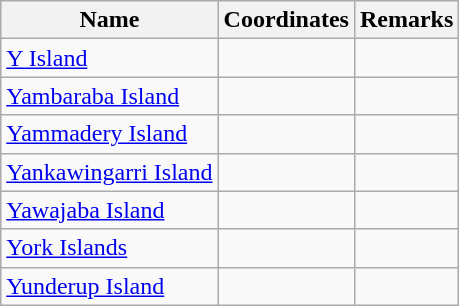<table class="wikitable">
<tr>
<th>Name</th>
<th>Coordinates</th>
<th>Remarks</th>
</tr>
<tr>
<td><a href='#'>Y Island</a></td>
<td></td>
<td></td>
</tr>
<tr>
<td><a href='#'>Yambaraba Island</a></td>
<td></td>
<td></td>
</tr>
<tr>
<td><a href='#'>Yammadery Island</a></td>
<td></td>
<td></td>
</tr>
<tr>
<td><a href='#'>Yankawingarri Island</a></td>
<td></td>
<td></td>
</tr>
<tr>
<td><a href='#'>Yawajaba Island</a></td>
<td></td>
<td></td>
</tr>
<tr>
<td><a href='#'>York Islands</a></td>
<td></td>
<td></td>
</tr>
<tr>
<td><a href='#'>Yunderup Island</a></td>
<td></td>
<td></td>
</tr>
</table>
